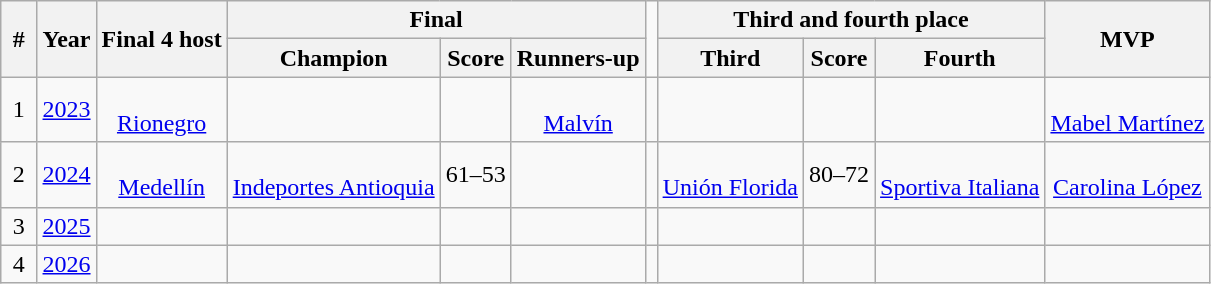<table class="wikitable" style="text-align: center;">
<tr>
<th rowspan="2" style="width:3%;">#</th>
<th rowspan="2">Year</th>
<th rowspan="2">Final 4 host</th>
<th colspan=3>Final</th>
<td style="width:1%;" rowspan="2"></td>
<th colspan=3>Third and fourth place</th>
<th rowspan="2">MVP</th>
</tr>
<tr>
<th>Champion</th>
<th>Score</th>
<th>Runners-up</th>
<th>Third</th>
<th>Score</th>
<th>Fourth</th>
</tr>
<tr>
<td>1</td>
<td><a href='#'>2023</a></td>
<td><br> <a href='#'>Rionegro</a></td>
<td><br> </td>
<td></td>
<td><br> <a href='#'>Malvín</a></td>
<td></td>
<td><br> </td>
<td></td>
<td><br> </td>
<td><br> <a href='#'>Mabel Martínez</a></td>
</tr>
<tr>
<td>2</td>
<td><a href='#'>2024</a></td>
<td><br> <a href='#'>Medellín</a></td>
<td><br> <a href='#'>Indeportes Antioquia</a></td>
<td>61–53</td>
<td><br> </td>
<td></td>
<td><br> <a href='#'>Unión Florida</a></td>
<td>80–72</td>
<td><br> <a href='#'>Sportiva Italiana</a></td>
<td><br> <a href='#'>Carolina López</a></td>
</tr>
<tr>
<td>3</td>
<td><a href='#'>2025</a></td>
<td></td>
<td></td>
<td></td>
<td></td>
<td></td>
<td></td>
<td></td>
<td></td>
<td></td>
</tr>
<tr>
<td>4</td>
<td><a href='#'>2026</a></td>
<td></td>
<td></td>
<td></td>
<td></td>
<td></td>
<td></td>
<td></td>
<td></td>
<td></td>
</tr>
</table>
